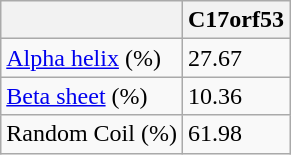<table class="wikitable">
<tr>
<th></th>
<th>C17orf53</th>
</tr>
<tr>
<td><a href='#'>Alpha helix</a> (%)</td>
<td>27.67</td>
</tr>
<tr>
<td><a href='#'>Beta sheet</a> (%)</td>
<td>10.36</td>
</tr>
<tr>
<td>Random Coil (%)</td>
<td>61.98</td>
</tr>
</table>
